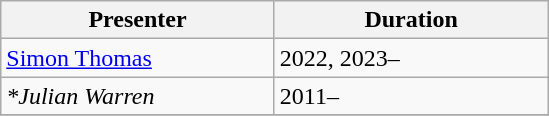<table class="wikitable">
<tr>
<th style="width:175px;" scope="col">Presenter</th>
<th style="width:175px;">Duration</th>
</tr>
<tr>
<td><a href='#'>Simon Thomas</a></td>
<td>2022, 2023–</td>
</tr>
<tr>
<td><em>*Julian Warren</em></td>
<td>2011–</td>
</tr>
<tr>
</tr>
</table>
